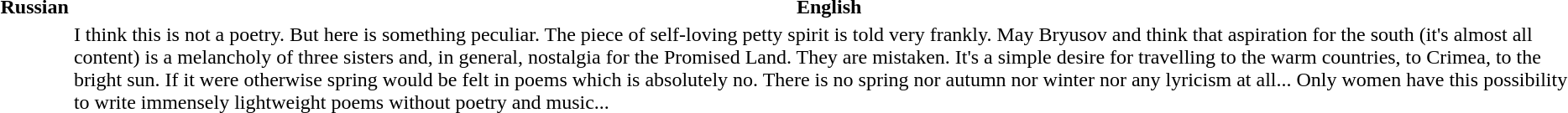<table>
<tr>
<th>Russian</th>
<th>English</th>
</tr>
<tr>
<td></td>
<td>I think this is not a poetry. But here is something peculiar. The piece of self-loving petty spirit is told very frankly. May Bryusov and  think that aspiration for the south (it's almost all content) is a melancholy of three sisters and, in general, nostalgia for the Promised Land. They are mistaken. It's a simple desire for travelling to the warm countries, to Crimea, to the bright sun. If it were otherwise spring would be felt in poems which is absolutely no. There is no spring nor autumn nor winter nor any lyricism at all... Only women have this possibility to write immensely lightweight poems without poetry and music...</td>
</tr>
</table>
